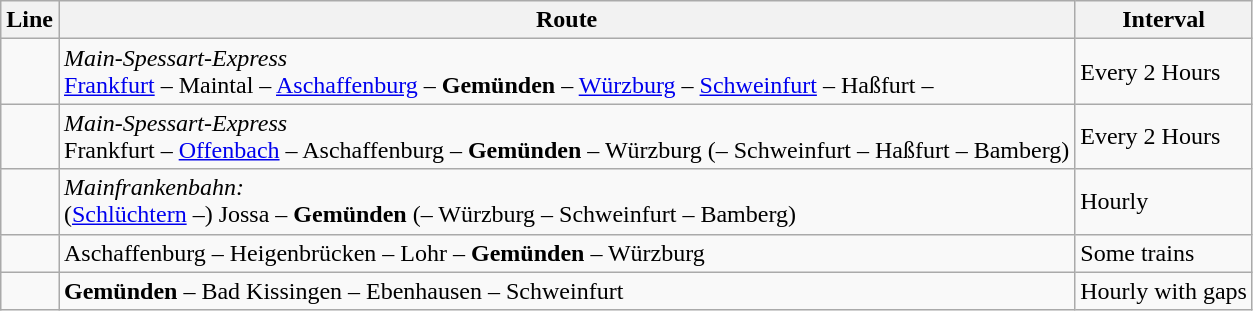<table class="wikitable">
<tr>
<th>Line</th>
<th>Route</th>
<th>Interval</th>
</tr>
<tr>
<td align="center"></td>
<td><em>Main-Spessart-Express</em><br><a href='#'>Frankfurt</a> – Maintal – <a href='#'>Aschaffenburg</a> – <strong>Gemünden</strong> – <a href='#'>Würzburg</a> – <a href='#'>Schweinfurt</a> – Haßfurt – </td>
<td>Every 2 Hours</td>
</tr>
<tr>
<td align="center"></td>
<td><em>Main-Spessart-Express</em><br>Frankfurt  – <a href='#'>Offenbach</a> – Aschaffenburg – <strong>Gemünden</strong> – Würzburg (– Schweinfurt – Haßfurt – Bamberg)</td>
<td>Every 2 Hours</td>
</tr>
<tr>
<td align="center"></td>
<td><em>Mainfrankenbahn:</em><br>(<a href='#'>Schlüchtern</a> –) Jossa – <strong>Gemünden</strong> (– Würzburg – Schweinfurt – Bamberg)</td>
<td>Hourly</td>
</tr>
<tr>
<td align="center"></td>
<td>Aschaffenburg – Heigenbrücken – Lohr – <strong>Gemünden</strong> – Würzburg</td>
<td>Some trains</td>
</tr>
<tr>
<td align="center"></td>
<td><strong>Gemünden</strong> – Bad Kissingen – Ebenhausen – Schweinfurt</td>
<td>Hourly with gaps</td>
</tr>
</table>
